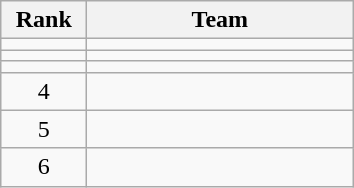<table class="wikitable" style="text-align: center">
<tr>
<th width=50>Rank</th>
<th width=170>Team</th>
</tr>
<tr>
<td></td>
<td align=left></td>
</tr>
<tr>
<td></td>
<td align=left></td>
</tr>
<tr>
<td></td>
<td align=left></td>
</tr>
<tr>
<td>4</td>
<td align=left></td>
</tr>
<tr>
<td>5</td>
<td align=left></td>
</tr>
<tr>
<td>6</td>
<td align=left></td>
</tr>
</table>
